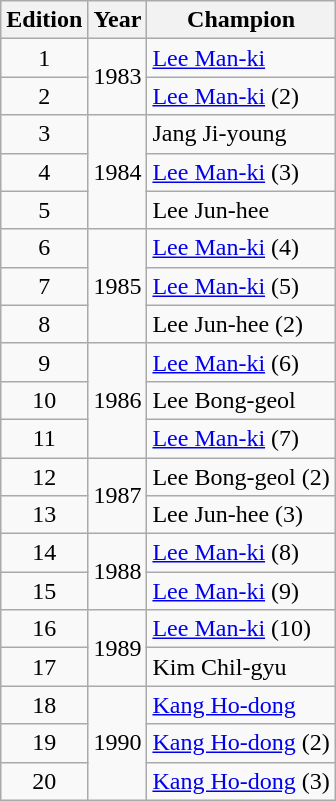<table class="wikitable" style="text-align:center">
<tr>
<th>Edition</th>
<th>Year</th>
<th>Champion</th>
</tr>
<tr>
<td>1</td>
<td rowspan="2">1983</td>
<td align="left"><a href='#'>Lee Man-ki</a></td>
</tr>
<tr>
<td>2</td>
<td align="left"><a href='#'>Lee Man-ki</a> (2)</td>
</tr>
<tr>
<td>3</td>
<td rowspan="3">1984</td>
<td align="left">Jang Ji-young</td>
</tr>
<tr>
<td>4</td>
<td align="left"><a href='#'>Lee Man-ki</a> (3)</td>
</tr>
<tr>
<td>5</td>
<td align="left">Lee Jun-hee</td>
</tr>
<tr>
<td>6</td>
<td rowspan="3">1985</td>
<td align="left"><a href='#'>Lee Man-ki</a> (4)</td>
</tr>
<tr>
<td>7</td>
<td align="left"><a href='#'>Lee Man-ki</a> (5)</td>
</tr>
<tr>
<td>8</td>
<td align="left">Lee Jun-hee (2)</td>
</tr>
<tr>
<td>9</td>
<td rowspan="3">1986</td>
<td align="left"><a href='#'>Lee Man-ki</a> (6)</td>
</tr>
<tr>
<td>10</td>
<td align="left">Lee Bong-geol</td>
</tr>
<tr>
<td>11</td>
<td align="left"><a href='#'>Lee Man-ki</a> (7)</td>
</tr>
<tr>
<td>12</td>
<td rowspan="2">1987</td>
<td align="left">Lee Bong-geol (2)</td>
</tr>
<tr>
<td>13</td>
<td align="left">Lee Jun-hee (3)</td>
</tr>
<tr>
<td>14</td>
<td rowspan="2">1988</td>
<td align="left"><a href='#'>Lee Man-ki</a> (8)</td>
</tr>
<tr>
<td>15</td>
<td align="left"><a href='#'>Lee Man-ki</a> (9)</td>
</tr>
<tr>
<td>16</td>
<td rowspan="2">1989</td>
<td align="left"><a href='#'>Lee Man-ki</a> (10)</td>
</tr>
<tr>
<td>17</td>
<td align="left">Kim Chil-gyu</td>
</tr>
<tr>
<td>18</td>
<td rowspan="3">1990</td>
<td align="left"><a href='#'>Kang Ho-dong</a></td>
</tr>
<tr>
<td>19</td>
<td align="left"><a href='#'>Kang Ho-dong</a> (2)</td>
</tr>
<tr>
<td>20</td>
<td align="left"><a href='#'>Kang Ho-dong</a> (3)</td>
</tr>
</table>
